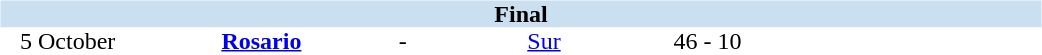<table table width=700>
<tr>
<td width=700 valign="top"><br><table border=0 cellspacing=0 cellpadding=0 style="font-size: 100%; border-collapse: collapse;" width=100%>
<tr bgcolor="#CADFF0">
<td style="font-size:100%"; align="center" colspan="6"><strong>Final</strong></td>
</tr>
<tr align=center bgcolor=#FFFFFF>
<td width=90>5 October</td>
<td width=170><strong><a href='#'>Rosario</a></strong></td>
<td width=20>-</td>
<td width=170><a href='#'>Sur</a></td>
<td width=50>46 - 10</td>
<td width=200></td>
</tr>
</table>
</td>
</tr>
</table>
